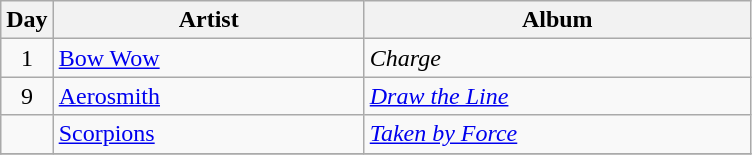<table class="wikitable" border="1">
<tr>
<th>Day</th>
<th width="200">Artist</th>
<th width="250">Album</th>
</tr>
<tr>
<td style="text-align:center;" rowspan="1">1</td>
<td><a href='#'>Bow Wow</a></td>
<td><em>Charge</em></td>
</tr>
<tr>
<td style="text-align:center;" rowspan="1">9</td>
<td><a href='#'>Aerosmith</a></td>
<td><em><a href='#'>Draw the Line</a></em></td>
</tr>
<tr>
<td style="text-align:center;" rowspan="1"></td>
<td><a href='#'>Scorpions</a></td>
<td><em><a href='#'>Taken by Force</a></em></td>
</tr>
<tr>
</tr>
</table>
